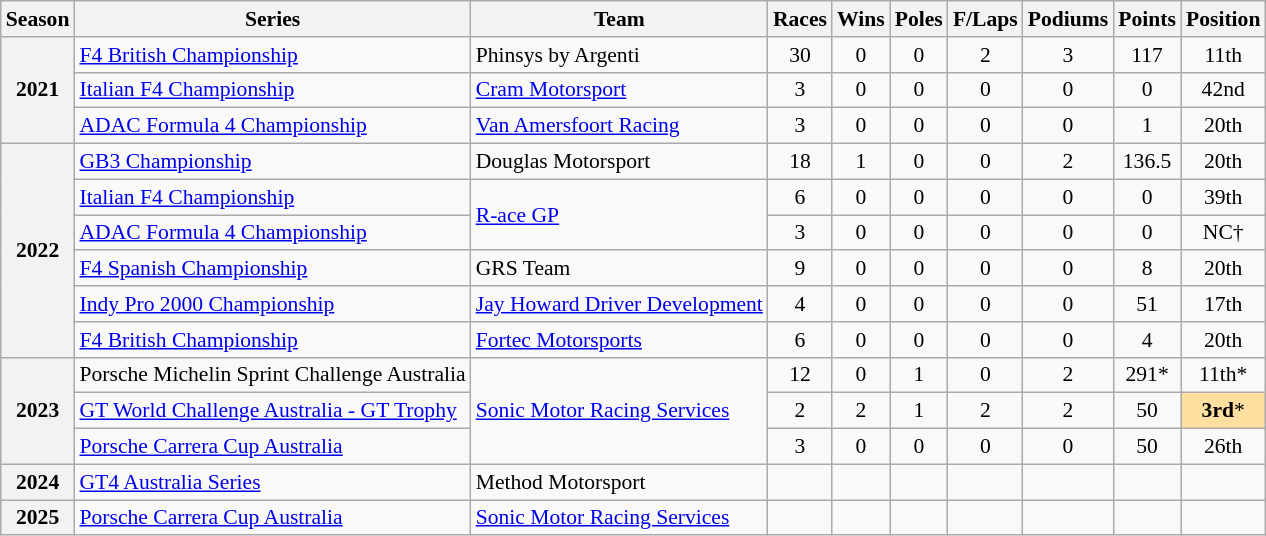<table class="wikitable" style="font-size: 90%; text-align:center">
<tr>
<th>Season</th>
<th>Series</th>
<th>Team</th>
<th>Races</th>
<th>Wins</th>
<th>Poles</th>
<th>F/Laps</th>
<th>Podiums</th>
<th>Points</th>
<th>Position</th>
</tr>
<tr>
<th rowspan=3>2021</th>
<td align=left><a href='#'>F4 British Championship</a></td>
<td align=left>Phinsys by Argenti</td>
<td>30</td>
<td>0</td>
<td>0</td>
<td>2</td>
<td>3</td>
<td>117</td>
<td>11th</td>
</tr>
<tr>
<td align=left><a href='#'>Italian F4 Championship</a></td>
<td align=left><a href='#'>Cram Motorsport</a></td>
<td>3</td>
<td>0</td>
<td>0</td>
<td>0</td>
<td>0</td>
<td>0</td>
<td>42nd</td>
</tr>
<tr>
<td align=left><a href='#'>ADAC Formula 4 Championship</a></td>
<td align=left><a href='#'>Van Amersfoort Racing</a></td>
<td>3</td>
<td>0</td>
<td>0</td>
<td>0</td>
<td>0</td>
<td>1</td>
<td>20th</td>
</tr>
<tr>
<th rowspan="6">2022</th>
<td align=left><a href='#'>GB3 Championship</a></td>
<td align=left>Douglas Motorsport</td>
<td>18</td>
<td>1</td>
<td>0</td>
<td>0</td>
<td>2</td>
<td>136.5</td>
<td>20th</td>
</tr>
<tr>
<td align=left><a href='#'>Italian F4 Championship</a></td>
<td rowspan=2 align=left><a href='#'>R-ace GP</a></td>
<td>6</td>
<td>0</td>
<td>0</td>
<td>0</td>
<td>0</td>
<td>0</td>
<td>39th</td>
</tr>
<tr>
<td align=left><a href='#'>ADAC Formula 4 Championship</a></td>
<td>3</td>
<td>0</td>
<td>0</td>
<td>0</td>
<td>0</td>
<td>0</td>
<td>NC†</td>
</tr>
<tr>
<td align=left><a href='#'>F4 Spanish Championship</a></td>
<td align=left>GRS Team</td>
<td>9</td>
<td>0</td>
<td>0</td>
<td>0</td>
<td>0</td>
<td>8</td>
<td>20th</td>
</tr>
<tr>
<td align=left><a href='#'>Indy Pro 2000 Championship</a></td>
<td align=left><a href='#'>Jay Howard Driver Development</a></td>
<td>4</td>
<td>0</td>
<td>0</td>
<td>0</td>
<td>0</td>
<td>51</td>
<td>17th</td>
</tr>
<tr>
<td align=left><a href='#'>F4 British Championship</a></td>
<td align=left><a href='#'>Fortec Motorsports</a></td>
<td>6</td>
<td>0</td>
<td>0</td>
<td>0</td>
<td>0</td>
<td>4</td>
<td>20th</td>
</tr>
<tr>
<th rowspan="3">2023</th>
<td align=left>Porsche Michelin Sprint Challenge Australia</td>
<td rowspan="3" align="left"><a href='#'>Sonic Motor Racing Services</a></td>
<td>12</td>
<td>0</td>
<td>1</td>
<td>0</td>
<td>2</td>
<td>291*</td>
<td>11th*</td>
</tr>
<tr>
<td align=left><a href='#'>GT World Challenge Australia - GT Trophy</a></td>
<td>2</td>
<td>2</td>
<td>1</td>
<td>2</td>
<td>2</td>
<td>50</td>
<td style="background:#ffdf9f;"><strong>3rd</strong>*</td>
</tr>
<tr>
<td align=left><a href='#'>Porsche Carrera Cup Australia</a></td>
<td>3</td>
<td>0</td>
<td>0</td>
<td>0</td>
<td>0</td>
<td>50</td>
<td>26th</td>
</tr>
<tr>
<th>2024</th>
<td align=left><a href='#'>GT4 Australia Series</a></td>
<td align=left>Method Motorsport</td>
<td></td>
<td></td>
<td></td>
<td></td>
<td></td>
<td></td>
<td></td>
</tr>
<tr>
<th>2025</th>
<td align=left><a href='#'>Porsche Carrera Cup Australia</a></td>
<td align=left><a href='#'>Sonic Motor Racing Services</a></td>
<td></td>
<td></td>
<td></td>
<td></td>
<td></td>
<td></td>
<td></td>
</tr>
</table>
